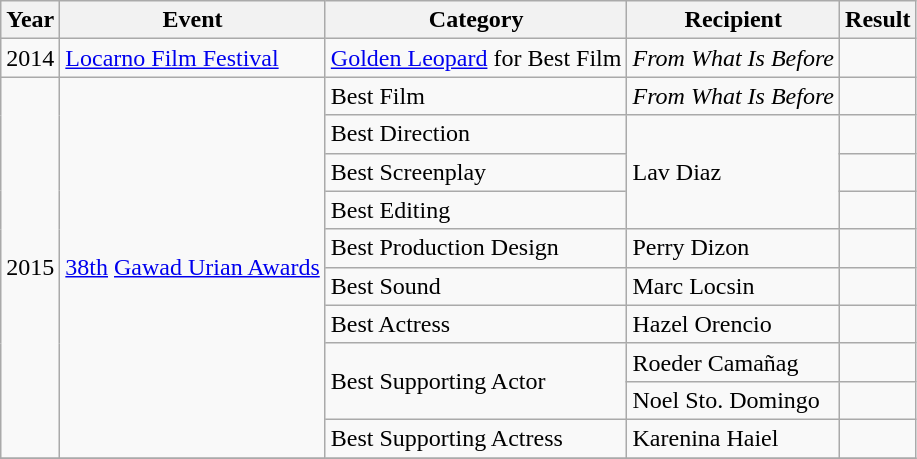<table class="wikitable">
<tr>
<th><strong>Year</strong></th>
<th><strong>Event</strong></th>
<th><strong>Category</strong></th>
<th><strong>Recipient</strong></th>
<th><strong>Result</strong></th>
</tr>
<tr>
<td>2014</td>
<td><a href='#'>Locarno Film Festival</a></td>
<td><a href='#'>Golden Leopard</a> for Best Film</td>
<td><em>From What Is Before</em></td>
<td></td>
</tr>
<tr>
<td rowspan=10>2015</td>
<td rowspan=10><a href='#'>38th</a> <a href='#'>Gawad Urian Awards</a></td>
<td>Best Film</td>
<td><em>From What Is Before</em></td>
<td></td>
</tr>
<tr>
<td>Best Direction</td>
<td rowspan=3>Lav Diaz</td>
<td></td>
</tr>
<tr>
<td>Best Screenplay</td>
<td></td>
</tr>
<tr>
<td>Best Editing</td>
<td></td>
</tr>
<tr>
<td>Best Production Design</td>
<td>Perry Dizon</td>
<td></td>
</tr>
<tr>
<td>Best Sound</td>
<td>Marc Locsin</td>
<td></td>
</tr>
<tr>
<td>Best Actress</td>
<td>Hazel Orencio</td>
<td></td>
</tr>
<tr>
<td rowspan=2>Best Supporting Actor</td>
<td>Roeder Camañag</td>
<td></td>
</tr>
<tr>
<td>Noel Sto. Domingo</td>
<td></td>
</tr>
<tr>
<td>Best Supporting Actress</td>
<td>Karenina Haiel</td>
<td></td>
</tr>
<tr>
</tr>
</table>
